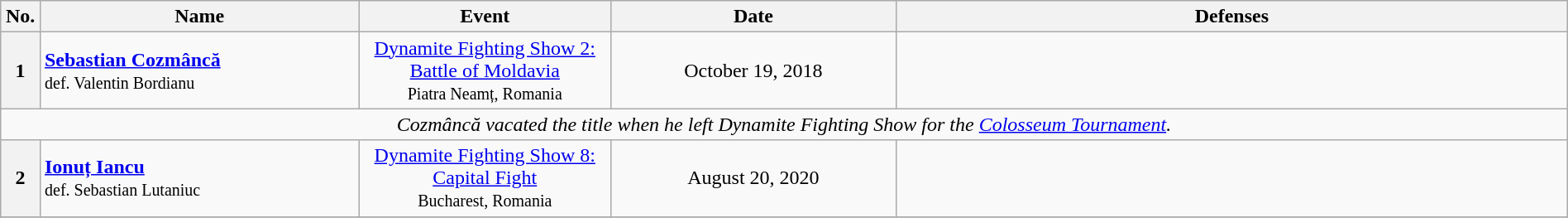<table class="wikitable" width=100%>
<tr>
<th width=1%>No.</th>
<th width=19%>Name</th>
<th width=15%>Event</th>
<th width=17%>Date</th>
<th width=40%>Defenses</th>
</tr>
<tr>
<th>1</th>
<td> <strong><a href='#'>Sebastian Cozmâncă</a></strong><br><small>def.  Valentin Bordianu </small></td>
<td align=center><a href='#'>Dynamite Fighting Show 2: Battle of Moldavia</a><br><small>Piatra Neamț, Romania</small></td>
<td align=center>October 19, 2018</td>
</tr>
<tr>
<td align="center" colspan="6"><em>Cozmâncă vacated the title when he left Dynamite Fighting Show for the <a href='#'>Colosseum Tournament</a>.</em></td>
</tr>
<tr>
<th>2</th>
<td> <strong><a href='#'>Ionuț Iancu</a></strong><br><small>def. Sebastian Lutaniuc</small></td>
<td align=center><a href='#'>Dynamite Fighting Show 8: Capital Fight</a><br><small>Bucharest, Romania</small></td>
<td align=center>August 20, 2020</td>
<td></td>
</tr>
<tr>
</tr>
</table>
